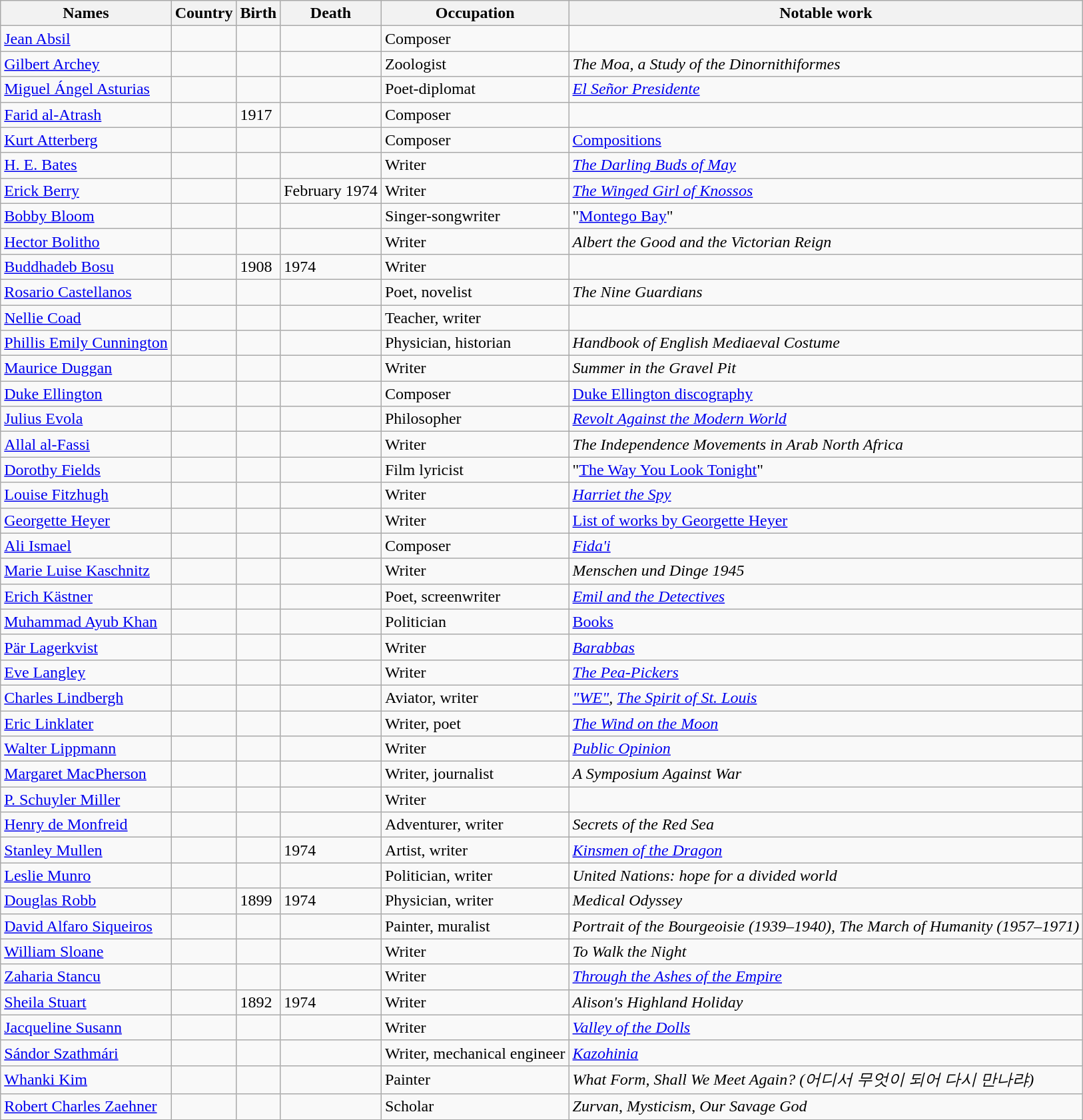<table class="wikitable sortable" border="1" style="border-spacing:0; style="width:100%;">
<tr>
<th>Names</th>
<th>Country</th>
<th>Birth</th>
<th>Death</th>
<th>Occupation</th>
<th>Notable work</th>
</tr>
<tr>
<td><a href='#'>Jean Absil</a></td>
<td></td>
<td></td>
<td></td>
<td>Composer</td>
<td></td>
</tr>
<tr>
<td><a href='#'>Gilbert Archey</a></td>
<td></td>
<td></td>
<td></td>
<td>Zoologist</td>
<td><em>The Moa, a Study of the Dinornithiformes</em></td>
</tr>
<tr>
<td><a href='#'>Miguel Ángel Asturias</a></td>
<td></td>
<td></td>
<td></td>
<td>Poet-diplomat</td>
<td><em><a href='#'>El Señor Presidente</a></em></td>
</tr>
<tr>
<td><a href='#'>Farid al-Atrash</a></td>
<td></td>
<td>1917</td>
<td></td>
<td>Composer</td>
<td></td>
</tr>
<tr>
<td><a href='#'>Kurt Atterberg</a></td>
<td></td>
<td></td>
<td></td>
<td>Composer</td>
<td><a href='#'>Compositions</a></td>
</tr>
<tr>
<td><a href='#'>H. E. Bates</a></td>
<td></td>
<td></td>
<td></td>
<td>Writer</td>
<td><em><a href='#'>The Darling Buds of May</a></em></td>
</tr>
<tr>
<td><a href='#'>Erick Berry</a></td>
<td></td>
<td></td>
<td>February 1974</td>
<td>Writer</td>
<td><em><a href='#'>The Winged Girl of Knossos</a></em></td>
</tr>
<tr>
<td><a href='#'>Bobby Bloom</a></td>
<td></td>
<td></td>
<td></td>
<td>Singer-songwriter</td>
<td>"<a href='#'>Montego Bay</a>"</td>
</tr>
<tr>
<td><a href='#'>Hector Bolitho</a></td>
<td></td>
<td></td>
<td></td>
<td>Writer</td>
<td><em>Albert the Good and the Victorian Reign</em></td>
</tr>
<tr>
<td><a href='#'>Buddhadeb Bosu</a></td>
<td></td>
<td>1908</td>
<td>1974</td>
<td>Writer</td>
<td></td>
</tr>
<tr>
<td><a href='#'>Rosario Castellanos</a></td>
<td></td>
<td></td>
<td></td>
<td>Poet, novelist</td>
<td><em>The Nine Guardians</em></td>
</tr>
<tr>
<td><a href='#'>Nellie Coad</a></td>
<td></td>
<td></td>
<td></td>
<td>Teacher, writer</td>
<td></td>
</tr>
<tr>
<td><a href='#'>Phillis Emily Cunnington</a></td>
<td></td>
<td></td>
<td></td>
<td>Physician, historian</td>
<td><em>Handbook of English Mediaeval Costume</em></td>
</tr>
<tr>
<td><a href='#'>Maurice Duggan</a></td>
<td></td>
<td></td>
<td></td>
<td>Writer</td>
<td><em>Summer in the Gravel Pit</em></td>
</tr>
<tr>
<td><a href='#'>Duke Ellington</a></td>
<td></td>
<td></td>
<td></td>
<td>Composer</td>
<td><a href='#'>Duke Ellington discography</a></td>
</tr>
<tr>
<td><a href='#'>Julius Evola</a></td>
<td></td>
<td></td>
<td></td>
<td>Philosopher</td>
<td><em><a href='#'>Revolt Against the Modern World</a></em></td>
</tr>
<tr>
<td><a href='#'>Allal al-Fassi</a></td>
<td></td>
<td></td>
<td></td>
<td>Writer</td>
<td><em>The Independence Movements in Arab North Africa</em></td>
</tr>
<tr>
<td><a href='#'>Dorothy Fields</a></td>
<td></td>
<td></td>
<td></td>
<td>Film lyricist</td>
<td>"<a href='#'>The Way You Look Tonight</a>"</td>
</tr>
<tr>
<td><a href='#'>Louise Fitzhugh</a></td>
<td></td>
<td></td>
<td></td>
<td>Writer</td>
<td><em><a href='#'>Harriet the Spy</a></em></td>
</tr>
<tr>
<td><a href='#'>Georgette Heyer</a></td>
<td></td>
<td></td>
<td></td>
<td>Writer</td>
<td><a href='#'>List of works by Georgette Heyer</a></td>
</tr>
<tr>
<td><a href='#'>Ali Ismael</a></td>
<td></td>
<td></td>
<td></td>
<td>Composer</td>
<td><em><a href='#'>Fida'i</a></em></td>
</tr>
<tr>
<td><a href='#'>Marie Luise Kaschnitz</a></td>
<td></td>
<td></td>
<td></td>
<td>Writer</td>
<td><em>Menschen und Dinge 1945</em></td>
</tr>
<tr>
<td><a href='#'>Erich Kästner</a></td>
<td></td>
<td></td>
<td></td>
<td>Poet, screenwriter</td>
<td><em><a href='#'>Emil and the Detectives</a></em></td>
</tr>
<tr>
<td><a href='#'>Muhammad Ayub Khan</a></td>
<td></td>
<td></td>
<td></td>
<td>Politician</td>
<td><a href='#'>Books</a></td>
</tr>
<tr>
<td><a href='#'>Pär Lagerkvist</a></td>
<td></td>
<td></td>
<td></td>
<td>Writer</td>
<td><em><a href='#'>Barabbas</a></em></td>
</tr>
<tr>
<td><a href='#'>Eve Langley</a></td>
<td></td>
<td></td>
<td></td>
<td>Writer</td>
<td><em><a href='#'>The Pea-Pickers</a></em></td>
</tr>
<tr>
<td><a href='#'>Charles Lindbergh</a></td>
<td></td>
<td></td>
<td></td>
<td>Aviator, writer</td>
<td><em><a href='#'>"WE"</a>, <a href='#'>The Spirit of St. Louis</a></em></td>
</tr>
<tr>
<td><a href='#'>Eric Linklater</a></td>
<td></td>
<td></td>
<td></td>
<td>Writer, poet</td>
<td><em><a href='#'>The Wind on the Moon</a></em></td>
</tr>
<tr>
<td><a href='#'>Walter Lippmann</a></td>
<td></td>
<td></td>
<td></td>
<td>Writer</td>
<td><em><a href='#'>Public Opinion</a></em></td>
</tr>
<tr>
<td><a href='#'>Margaret MacPherson</a></td>
<td></td>
<td></td>
<td></td>
<td>Writer, journalist</td>
<td><em>A Symposium Against War</em></td>
</tr>
<tr>
<td><a href='#'>P. Schuyler Miller</a></td>
<td></td>
<td></td>
<td></td>
<td>Writer</td>
<td></td>
</tr>
<tr>
<td><a href='#'>Henry de Monfreid</a></td>
<td></td>
<td></td>
<td></td>
<td>Adventurer, writer</td>
<td><em>Secrets of the Red Sea</em></td>
</tr>
<tr>
<td><a href='#'>Stanley Mullen</a></td>
<td></td>
<td></td>
<td>1974</td>
<td>Artist, writer</td>
<td><em><a href='#'>Kinsmen of the Dragon</a></em></td>
</tr>
<tr>
<td><a href='#'>Leslie Munro</a></td>
<td></td>
<td></td>
<td></td>
<td>Politician, writer</td>
<td><em>United Nations: hope for a divided world</em></td>
</tr>
<tr>
<td><a href='#'>Douglas Robb</a></td>
<td></td>
<td>1899</td>
<td>1974</td>
<td>Physician, writer</td>
<td><em>Medical Odyssey</em></td>
</tr>
<tr>
<td><a href='#'>David Alfaro Siqueiros</a></td>
<td></td>
<td></td>
<td></td>
<td>Painter, muralist</td>
<td><em>Portrait of the Bourgeoisie (1939–1940), The March of Humanity (1957–1971)</em></td>
</tr>
<tr>
<td><a href='#'>William Sloane</a></td>
<td></td>
<td></td>
<td></td>
<td>Writer</td>
<td><em>To Walk the Night</em></td>
</tr>
<tr>
<td><a href='#'>Zaharia Stancu</a></td>
<td></td>
<td></td>
<td></td>
<td>Writer</td>
<td><em><a href='#'>Through the Ashes of the Empire</a></em></td>
</tr>
<tr>
<td><a href='#'>Sheila Stuart</a></td>
<td></td>
<td>1892</td>
<td>1974</td>
<td>Writer</td>
<td><em>Alison's Highland Holiday</em></td>
</tr>
<tr>
<td><a href='#'>Jacqueline Susann</a></td>
<td></td>
<td></td>
<td></td>
<td>Writer</td>
<td><em><a href='#'>Valley of the Dolls</a></em></td>
</tr>
<tr>
<td><a href='#'>Sándor Szathmári</a></td>
<td></td>
<td></td>
<td></td>
<td>Writer, mechanical engineer</td>
<td><em><a href='#'>Kazohinia</a></em></td>
</tr>
<tr>
<td><a href='#'>Whanki Kim</a></td>
<td></td>
<td></td>
<td></td>
<td>Painter</td>
<td><em>What Form, Shall We Meet Again? (어디서 무엇이 되어 다시 만나랴)</em></td>
</tr>
<tr>
<td><a href='#'>Robert Charles Zaehner</a></td>
<td></td>
<td></td>
<td></td>
<td>Scholar</td>
<td><em>Zurvan</em>, <em>Mysticism</em>, <em>Our Savage God</em></td>
</tr>
</table>
